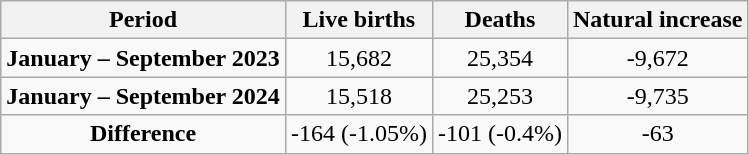<table class="wikitable"  style="text-align:center;">
<tr>
<th>Period</th>
<th>Live births</th>
<th>Deaths</th>
<th>Natural increase</th>
</tr>
<tr>
<td><strong>January – September 2023</strong></td>
<td>15,682</td>
<td>25,354</td>
<td>-9,672</td>
</tr>
<tr>
<td><strong>January – September 2024</strong></td>
<td>15,518</td>
<td>25,253</td>
<td>-9,735</td>
</tr>
<tr>
<td><strong>Difference</strong></td>
<td> -164 (-1.05%)</td>
<td> -101 (-0.4%)</td>
<td> -63</td>
</tr>
</table>
